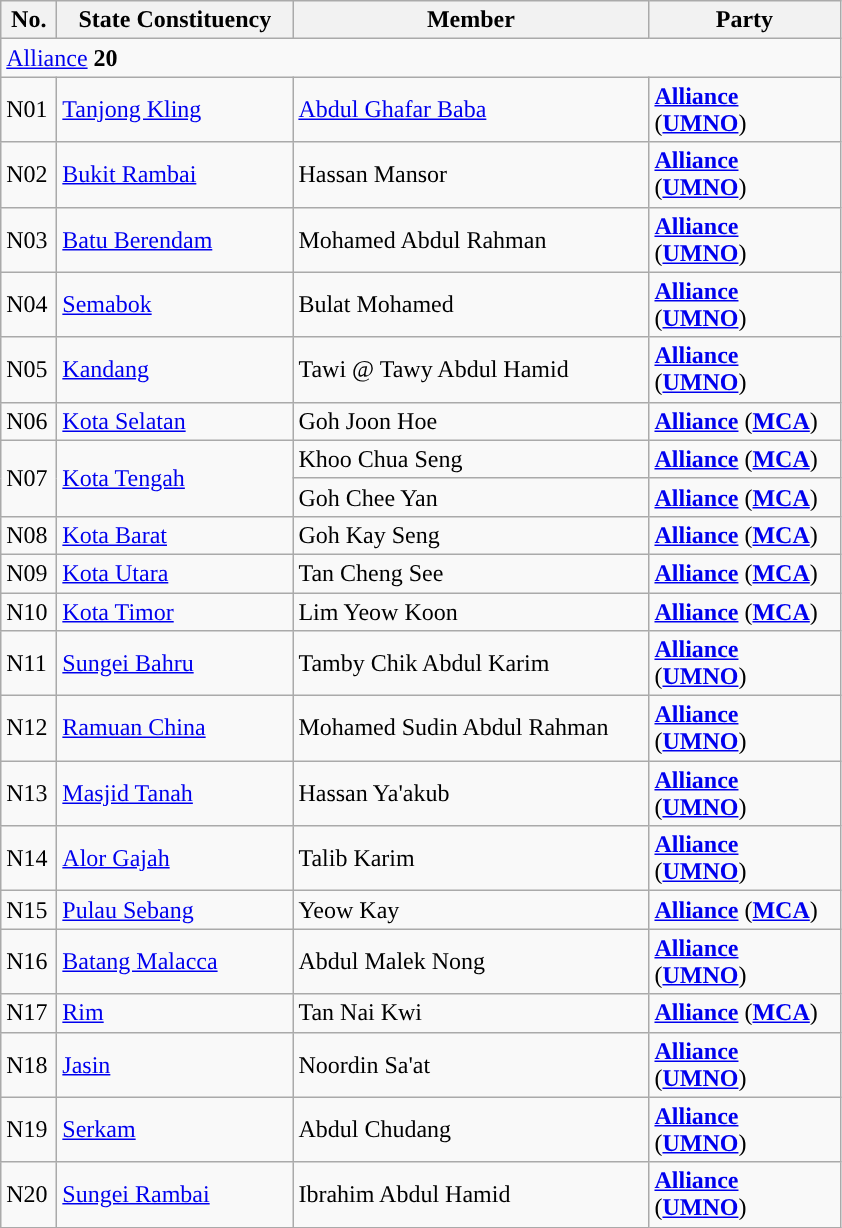<table class="wikitable sortable">
<tr>
<th style="width:30px;">No.</th>
<th style="width:150px;">State Constituency</th>
<th style="width:230px;">Member</th>
<th style="width:120px;">Party</th>
</tr>
<tr>
<td colspan="4"><a href='#'>Alliance</a> <strong>20</strong></td>
</tr>
<tr>
<td>N01</td>
<td><a href='#'>Tanjong Kling</a></td>
<td><a href='#'>Abdul Ghafar Baba</a></td>
<td><strong><a href='#'>Alliance</a></strong> (<strong><a href='#'>UMNO</a></strong>)</td>
</tr>
<tr>
<td>N02</td>
<td><a href='#'>Bukit Rambai</a></td>
<td>Hassan Mansor</td>
<td><strong><a href='#'>Alliance</a></strong> (<strong><a href='#'>UMNO</a></strong>)</td>
</tr>
<tr>
<td>N03</td>
<td><a href='#'>Batu Berendam</a></td>
<td>Mohamed Abdul Rahman</td>
<td><strong><a href='#'>Alliance</a></strong> (<strong><a href='#'>UMNO</a></strong>)</td>
</tr>
<tr>
<td>N04</td>
<td><a href='#'>Semabok</a></td>
<td>Bulat Mohamed</td>
<td><strong><a href='#'>Alliance</a></strong> (<strong><a href='#'>UMNO</a></strong>)</td>
</tr>
<tr>
<td>N05</td>
<td><a href='#'>Kandang</a></td>
<td>Tawi @ Tawy Abdul Hamid</td>
<td><strong><a href='#'>Alliance</a></strong> (<strong><a href='#'>UMNO</a></strong>)</td>
</tr>
<tr>
<td>N06</td>
<td><a href='#'>Kota Selatan</a></td>
<td>Goh Joon Hoe</td>
<td><strong><a href='#'>Alliance</a></strong> (<strong><a href='#'>MCA</a></strong>)</td>
</tr>
<tr>
<td rowspan=2>N07</td>
<td rowspan=2><a href='#'>Kota Tengah</a></td>
<td>Khoo Chua Seng </td>
<td><strong><a href='#'>Alliance</a></strong> (<strong><a href='#'>MCA</a></strong>)</td>
</tr>
<tr>
<td>Goh Chee Yan </td>
<td><strong><a href='#'>Alliance</a></strong> (<strong><a href='#'>MCA</a></strong>)</td>
</tr>
<tr>
<td>N08</td>
<td><a href='#'>Kota Barat</a></td>
<td>Goh Kay Seng</td>
<td><strong><a href='#'>Alliance</a></strong> (<strong><a href='#'>MCA</a></strong>)</td>
</tr>
<tr>
<td>N09</td>
<td><a href='#'>Kota Utara</a></td>
<td>Tan Cheng See</td>
<td><strong><a href='#'>Alliance</a></strong> (<strong><a href='#'>MCA</a></strong>)</td>
</tr>
<tr>
<td>N10</td>
<td><a href='#'>Kota Timor</a></td>
<td>Lim Yeow Koon</td>
<td><strong><a href='#'>Alliance</a></strong> (<strong><a href='#'>MCA</a></strong>)</td>
</tr>
<tr>
<td>N11</td>
<td><a href='#'>Sungei Bahru</a></td>
<td>Tamby Chik Abdul Karim</td>
<td><strong><a href='#'>Alliance</a></strong> (<strong><a href='#'>UMNO</a></strong>)</td>
</tr>
<tr>
<td>N12</td>
<td><a href='#'>Ramuan China</a></td>
<td>Mohamed Sudin Abdul Rahman</td>
<td><strong><a href='#'>Alliance</a></strong> (<strong><a href='#'>UMNO</a></strong>)</td>
</tr>
<tr>
<td>N13</td>
<td><a href='#'>Masjid Tanah</a></td>
<td>Hassan Ya'akub</td>
<td><strong><a href='#'>Alliance</a></strong> (<strong><a href='#'>UMNO</a></strong>)</td>
</tr>
<tr>
<td>N14</td>
<td><a href='#'>Alor Gajah</a></td>
<td>Talib Karim</td>
<td><strong><a href='#'>Alliance</a></strong> (<strong><a href='#'>UMNO</a></strong>)</td>
</tr>
<tr>
<td>N15</td>
<td><a href='#'>Pulau Sebang</a></td>
<td>Yeow Kay</td>
<td><strong><a href='#'>Alliance</a></strong> (<strong><a href='#'>MCA</a></strong>)</td>
</tr>
<tr>
<td>N16</td>
<td><a href='#'>Batang Malacca</a></td>
<td>Abdul Malek Nong</td>
<td><strong><a href='#'>Alliance</a></strong> (<strong><a href='#'>UMNO</a></strong>)</td>
</tr>
<tr>
<td>N17</td>
<td><a href='#'>Rim</a></td>
<td>Tan Nai Kwi</td>
<td><strong><a href='#'>Alliance</a></strong> (<strong><a href='#'>MCA</a></strong>)</td>
</tr>
<tr>
<td>N18</td>
<td><a href='#'>Jasin</a></td>
<td>Noordin Sa'at</td>
<td><strong><a href='#'>Alliance</a></strong> (<strong><a href='#'>UMNO</a></strong>)</td>
</tr>
<tr>
<td>N19</td>
<td><a href='#'>Serkam</a></td>
<td>Abdul Chudang</td>
<td><strong><a href='#'>Alliance</a></strong> (<strong><a href='#'>UMNO</a></strong>)</td>
</tr>
<tr>
<td>N20</td>
<td><a href='#'>Sungei Rambai</a></td>
<td>Ibrahim Abdul Hamid</td>
<td><strong><a href='#'>Alliance</a></strong> (<strong><a href='#'>UMNO</a></strong>)</td>
</tr>
</table>
